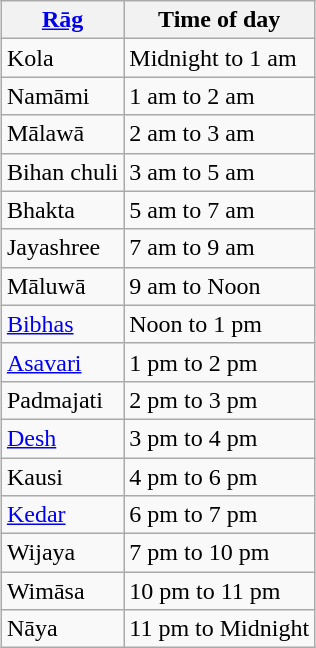<table class="wikitable"  style="margin:1em auto;" align=center>
<tr>
<th><a href='#'>Rāg</a></th>
<th>Time of day</th>
</tr>
<tr>
<td>Kola</td>
<td>Midnight to 1 am</td>
</tr>
<tr>
<td>Namāmi</td>
<td>1 am to 2 am</td>
</tr>
<tr>
<td>Mālawā</td>
<td>2 am to 3 am</td>
</tr>
<tr>
<td>Bihan chuli</td>
<td>3 am to 5 am</td>
</tr>
<tr>
<td>Bhakta</td>
<td>5 am to 7 am</td>
</tr>
<tr>
<td>Jayashree</td>
<td>7 am to 9 am</td>
</tr>
<tr>
<td>Māluwā</td>
<td>9 am to Noon</td>
</tr>
<tr>
<td><a href='#'>Bibhas</a></td>
<td>Noon to 1 pm</td>
</tr>
<tr>
<td><a href='#'>Asavari</a></td>
<td>1 pm to 2 pm</td>
</tr>
<tr>
<td>Padmajati</td>
<td>2 pm to 3 pm</td>
</tr>
<tr>
<td><a href='#'>Desh</a></td>
<td>3 pm to 4 pm</td>
</tr>
<tr>
<td>Kausi</td>
<td>4 pm to 6 pm</td>
</tr>
<tr>
<td><a href='#'>Kedar</a></td>
<td>6 pm to 7 pm</td>
</tr>
<tr>
<td>Wijaya</td>
<td>7 pm to 10 pm</td>
</tr>
<tr>
<td>Wimāsa</td>
<td>10 pm to 11 pm</td>
</tr>
<tr>
<td>Nāya</td>
<td>11 pm to Midnight</td>
</tr>
</table>
